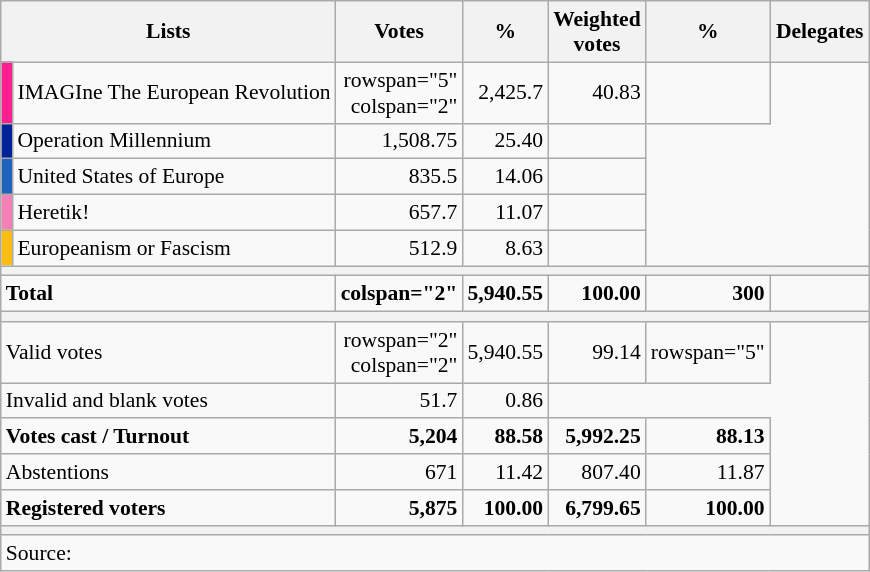<table class="wikitable" style="text-align:right; font-size:90%;">
<tr>
<th colspan="2" width="100">Lists</th>
<th width="30">Votes</th>
<th width="40">%</th>
<th width="30">Weighted votes</th>
<th width="40">%</th>
<th width="60">Delegates</th>
</tr>
<tr>
<td width="1" bgcolor=#FE1E90></td>
<td align="left">IMAGIne The European Revolution</td>
<td>rowspan="5" colspan="2" </td>
<td>2,425.7</td>
<td>40.83</td>
<td></td>
</tr>
<tr>
<td width="1" bgcolor=#002299></td>
<td align="left">Operation Millennium</td>
<td>1,508.75</td>
<td>25.40</td>
<td></td>
</tr>
<tr>
<td width="1" bgcolor=#1C64BB></td>
<td align="left">United States of Europe</td>
<td>835.5</td>
<td>14.06</td>
<td></td>
</tr>
<tr>
<td width="1" bgcolor=#F381B7></td>
<td align="left">Heretik!</td>
<td>657.7</td>
<td>11.07</td>
<td></td>
</tr>
<tr>
<td width="1" bgcolor=#FBBE10></td>
<td align="left">Europeanism or Fascism</td>
<td>512.9</td>
<td>8.63</td>
<td></td>
</tr>
<tr>
<th colspan="7"></th>
</tr>
<tr style="font-weight:bold;">
<td align="left" colspan="2">Total</td>
<td>colspan="2" </td>
<td>5,940.55</td>
<td>100.00</td>
<td>300</td>
</tr>
<tr>
<th colspan="7"></th>
</tr>
<tr>
<td colspan="2" align=left>Valid votes</td>
<td>rowspan="2" colspan="2" </td>
<td>5,940.55</td>
<td>99.14</td>
<td>rowspan="5" </td>
</tr>
<tr>
<td colspan="2" align=left>Invalid and blank votes</td>
<td>51.7</td>
<td>0.86</td>
</tr>
<tr style="font-weight:bold;">
<td colspan="2" align=left>Votes cast / Turnout</td>
<td>5,204</td>
<td>88.58</td>
<td>5,992.25</td>
<td>88.13</td>
</tr>
<tr>
<td colspan="2" align="left">Abstentions</td>
<td>671</td>
<td>11.42</td>
<td>807.40</td>
<td>11.87</td>
</tr>
<tr style="font-weight:bold;">
<td colspan="2" align=left>Registered voters</td>
<td>5,875</td>
<td>100.00</td>
<td>6,799.65</td>
<td>100.00</td>
</tr>
<tr>
<th colspan="7"></th>
</tr>
<tr>
<td colspan="7" align="left">Source: </td>
</tr>
</table>
